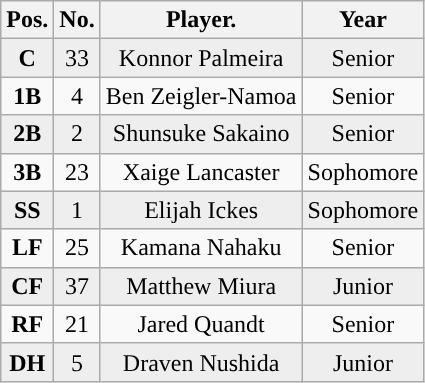<table class="wikitable non-sortable">
<tr>
<th style="text-align:center; ">Pos.</th>
<th style="text-align:center; ">No.</th>
<th style="text-align:center; ">Player.</th>
<th style="text-align:center; ">Year</th>
</tr>
<tr style="background:#eeeeee;text-align:center;">
<td><strong>C</strong></td>
<td>33</td>
<td>Konnor Palmeira</td>
<td>Senior</td>
</tr>
<tr style="text-align:center;">
<td><strong>1B</strong></td>
<td>4</td>
<td>Ben Zeigler-Namoa</td>
<td>Senior</td>
</tr>
<tr style="background:#eeeeee;text-align:center;">
<td><strong>2B</strong></td>
<td>2</td>
<td>Shunsuke Sakaino</td>
<td>Senior</td>
</tr>
<tr style="text-align:center;">
<td><strong>3B</strong></td>
<td>23</td>
<td>Xaige Lancaster</td>
<td>Sophomore</td>
</tr>
<tr style="background:#eeeeee;text-align:center;">
<td><strong>SS</strong></td>
<td>1</td>
<td>Elijah Ickes</td>
<td>Sophomore</td>
</tr>
<tr style="text-align:center;">
<td><strong>LF</strong></td>
<td>25</td>
<td>Kamana Nahaku</td>
<td>Senior</td>
</tr>
<tr style="background:#eeeeee;text-align:center;">
<td><strong>CF</strong></td>
<td>37</td>
<td>Matthew Miura</td>
<td>Junior</td>
</tr>
<tr style="text-align:center;">
<td><strong>RF</strong></td>
<td>21</td>
<td>Jared Quandt</td>
<td>Senior</td>
</tr>
<tr style="background:#eeeeee;text-align:center;">
<td><strong>DH</strong></td>
<td>5</td>
<td>Draven Nushida</td>
<td>Junior</td>
</tr>
</table>
